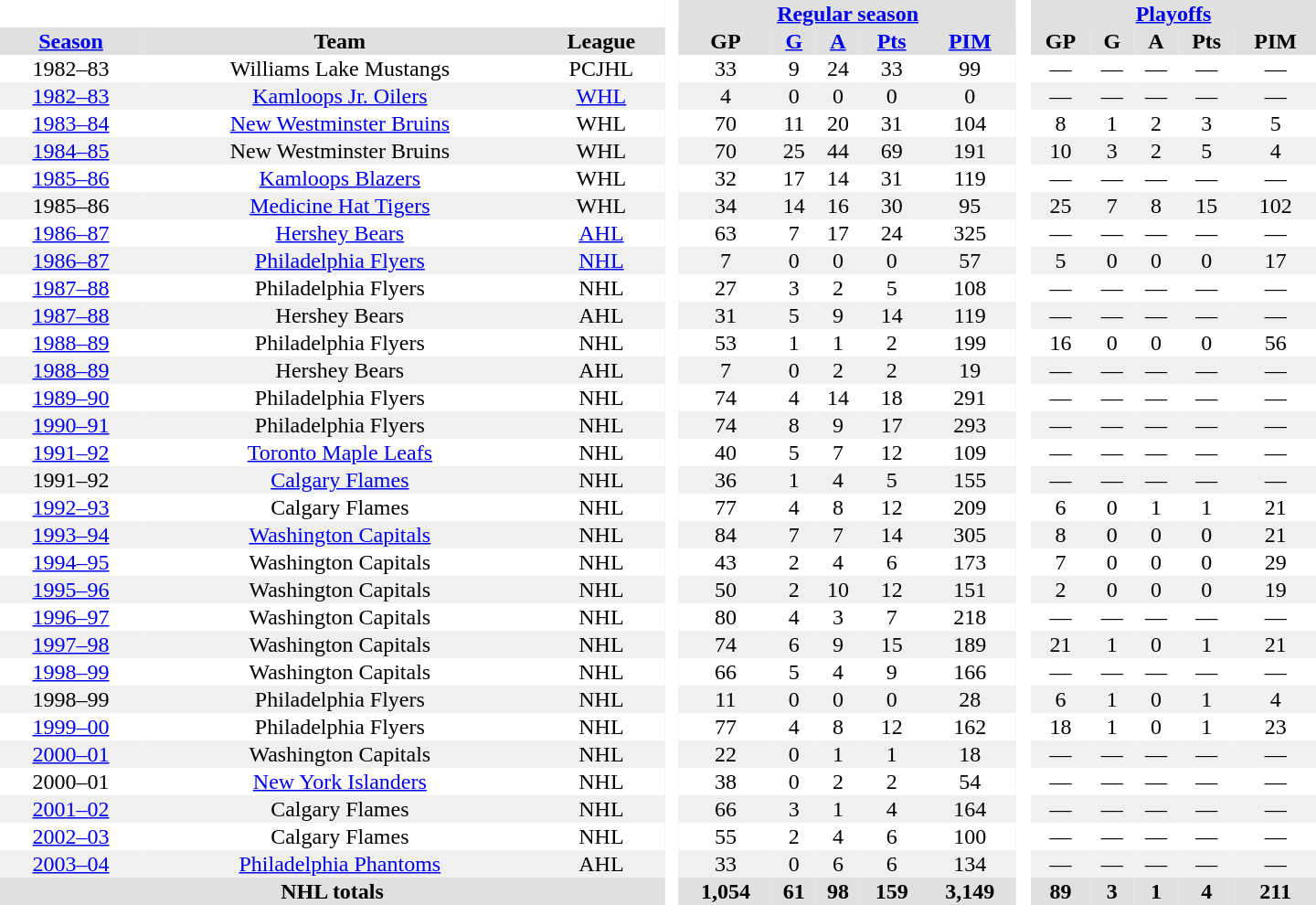<table border="0" cellpadding="1" cellspacing="0" style="text-align:center; width:60em;">
<tr style="background:#e0e0e0;">
<th colspan="3" bgcolor="#ffffff"> </th>
<th rowspan="99" bgcolor="#ffffff"> </th>
<th colspan="5"><a href='#'>Regular season</a></th>
<th rowspan="99" bgcolor="#ffffff"> </th>
<th colspan="5"><a href='#'>Playoffs</a></th>
</tr>
<tr style="background:#e0e0e0;">
<th><a href='#'>Season</a></th>
<th>Team</th>
<th>League</th>
<th>GP</th>
<th><a href='#'>G</a></th>
<th><a href='#'>A</a></th>
<th><a href='#'>Pts</a></th>
<th><a href='#'>PIM</a></th>
<th>GP</th>
<th>G</th>
<th>A</th>
<th>Pts</th>
<th>PIM</th>
</tr>
<tr>
<td>1982–83</td>
<td>Williams Lake Mustangs</td>
<td>PCJHL</td>
<td>33</td>
<td>9</td>
<td>24</td>
<td>33</td>
<td>99</td>
<td>—</td>
<td>—</td>
<td>—</td>
<td>—</td>
<td>—</td>
</tr>
<tr bgcolor="#f0f0f0">
<td><a href='#'>1982–83</a></td>
<td><a href='#'>Kamloops Jr. Oilers</a></td>
<td><a href='#'>WHL</a></td>
<td>4</td>
<td>0</td>
<td>0</td>
<td>0</td>
<td>0</td>
<td>—</td>
<td>—</td>
<td>—</td>
<td>—</td>
<td>—</td>
</tr>
<tr>
<td><a href='#'>1983–84</a></td>
<td><a href='#'>New Westminster Bruins</a></td>
<td>WHL</td>
<td>70</td>
<td>11</td>
<td>20</td>
<td>31</td>
<td>104</td>
<td>8</td>
<td>1</td>
<td>2</td>
<td>3</td>
<td>5</td>
</tr>
<tr bgcolor="#f0f0f0">
<td><a href='#'>1984–85</a></td>
<td>New Westminster Bruins</td>
<td>WHL</td>
<td>70</td>
<td>25</td>
<td>44</td>
<td>69</td>
<td>191</td>
<td>10</td>
<td>3</td>
<td>2</td>
<td>5</td>
<td>4</td>
</tr>
<tr>
<td><a href='#'>1985–86</a></td>
<td><a href='#'>Kamloops Blazers</a></td>
<td>WHL</td>
<td>32</td>
<td>17</td>
<td>14</td>
<td>31</td>
<td>119</td>
<td>—</td>
<td>—</td>
<td>—</td>
<td>—</td>
<td>—</td>
</tr>
<tr bgcolor="#f0f0f0">
<td>1985–86</td>
<td><a href='#'>Medicine Hat Tigers</a></td>
<td>WHL</td>
<td>34</td>
<td>14</td>
<td>16</td>
<td>30</td>
<td>95</td>
<td>25</td>
<td>7</td>
<td>8</td>
<td>15</td>
<td>102</td>
</tr>
<tr>
<td><a href='#'>1986–87</a></td>
<td><a href='#'>Hershey Bears</a></td>
<td><a href='#'>AHL</a></td>
<td>63</td>
<td>7</td>
<td>17</td>
<td>24</td>
<td>325</td>
<td>—</td>
<td>—</td>
<td>—</td>
<td>—</td>
<td>—</td>
</tr>
<tr bgcolor="#f0f0f0">
<td><a href='#'>1986–87</a></td>
<td><a href='#'>Philadelphia Flyers</a></td>
<td><a href='#'>NHL</a></td>
<td>7</td>
<td>0</td>
<td>0</td>
<td>0</td>
<td>57</td>
<td>5</td>
<td>0</td>
<td>0</td>
<td>0</td>
<td>17</td>
</tr>
<tr>
<td><a href='#'>1987–88</a></td>
<td>Philadelphia Flyers</td>
<td>NHL</td>
<td>27</td>
<td>3</td>
<td>2</td>
<td>5</td>
<td>108</td>
<td>—</td>
<td>—</td>
<td>—</td>
<td>—</td>
<td>—</td>
</tr>
<tr bgcolor="#f0f0f0">
<td><a href='#'>1987–88</a></td>
<td>Hershey Bears</td>
<td>AHL</td>
<td>31</td>
<td>5</td>
<td>9</td>
<td>14</td>
<td>119</td>
<td>—</td>
<td>—</td>
<td>—</td>
<td>—</td>
<td>—</td>
</tr>
<tr>
<td><a href='#'>1988–89</a></td>
<td>Philadelphia Flyers</td>
<td>NHL</td>
<td>53</td>
<td>1</td>
<td>1</td>
<td>2</td>
<td>199</td>
<td>16</td>
<td>0</td>
<td>0</td>
<td>0</td>
<td>56</td>
</tr>
<tr bgcolor="#f0f0f0">
<td><a href='#'>1988–89</a></td>
<td>Hershey Bears</td>
<td>AHL</td>
<td>7</td>
<td>0</td>
<td>2</td>
<td>2</td>
<td>19</td>
<td>—</td>
<td>—</td>
<td>—</td>
<td>—</td>
<td>—</td>
</tr>
<tr>
<td><a href='#'>1989–90</a></td>
<td>Philadelphia Flyers</td>
<td>NHL</td>
<td>74</td>
<td>4</td>
<td>14</td>
<td>18</td>
<td>291</td>
<td>—</td>
<td>—</td>
<td>—</td>
<td>—</td>
<td>—</td>
</tr>
<tr bgcolor="#f0f0f0">
<td><a href='#'>1990–91</a></td>
<td>Philadelphia Flyers</td>
<td>NHL</td>
<td>74</td>
<td>8</td>
<td>9</td>
<td>17</td>
<td>293</td>
<td>—</td>
<td>—</td>
<td>—</td>
<td>—</td>
<td>—</td>
</tr>
<tr>
<td><a href='#'>1991–92</a></td>
<td><a href='#'>Toronto Maple Leafs</a></td>
<td>NHL</td>
<td>40</td>
<td>5</td>
<td>7</td>
<td>12</td>
<td>109</td>
<td>—</td>
<td>—</td>
<td>—</td>
<td>—</td>
<td>—</td>
</tr>
<tr bgcolor="#f0f0f0">
<td>1991–92</td>
<td><a href='#'>Calgary Flames</a></td>
<td>NHL</td>
<td>36</td>
<td>1</td>
<td>4</td>
<td>5</td>
<td>155</td>
<td>—</td>
<td>—</td>
<td>—</td>
<td>—</td>
<td>—</td>
</tr>
<tr>
<td><a href='#'>1992–93</a></td>
<td>Calgary Flames</td>
<td>NHL</td>
<td>77</td>
<td>4</td>
<td>8</td>
<td>12</td>
<td>209</td>
<td>6</td>
<td>0</td>
<td>1</td>
<td>1</td>
<td>21</td>
</tr>
<tr bgcolor="#f0f0f0">
<td><a href='#'>1993–94</a></td>
<td><a href='#'>Washington Capitals</a></td>
<td>NHL</td>
<td>84</td>
<td>7</td>
<td>7</td>
<td>14</td>
<td>305</td>
<td>8</td>
<td>0</td>
<td>0</td>
<td>0</td>
<td>21</td>
</tr>
<tr>
<td><a href='#'>1994–95</a></td>
<td>Washington Capitals</td>
<td>NHL</td>
<td>43</td>
<td>2</td>
<td>4</td>
<td>6</td>
<td>173</td>
<td>7</td>
<td>0</td>
<td>0</td>
<td>0</td>
<td>29</td>
</tr>
<tr bgcolor="#f0f0f0">
<td><a href='#'>1995–96</a></td>
<td>Washington Capitals</td>
<td>NHL</td>
<td>50</td>
<td>2</td>
<td>10</td>
<td>12</td>
<td>151</td>
<td>2</td>
<td>0</td>
<td>0</td>
<td>0</td>
<td>19</td>
</tr>
<tr>
<td><a href='#'>1996–97</a></td>
<td>Washington Capitals</td>
<td>NHL</td>
<td>80</td>
<td>4</td>
<td>3</td>
<td>7</td>
<td>218</td>
<td>—</td>
<td>—</td>
<td>—</td>
<td>—</td>
<td>—</td>
</tr>
<tr bgcolor="#f0f0f0">
<td><a href='#'>1997–98</a></td>
<td>Washington Capitals</td>
<td>NHL</td>
<td>74</td>
<td>6</td>
<td>9</td>
<td>15</td>
<td>189</td>
<td>21</td>
<td>1</td>
<td>0</td>
<td>1</td>
<td>21</td>
</tr>
<tr>
<td><a href='#'>1998–99</a></td>
<td>Washington Capitals</td>
<td>NHL</td>
<td>66</td>
<td>5</td>
<td>4</td>
<td>9</td>
<td>166</td>
<td>—</td>
<td>—</td>
<td>—</td>
<td>—</td>
<td>—</td>
</tr>
<tr bgcolor="#f0f0f0">
<td>1998–99</td>
<td>Philadelphia Flyers</td>
<td>NHL</td>
<td>11</td>
<td>0</td>
<td>0</td>
<td>0</td>
<td>28</td>
<td>6</td>
<td>1</td>
<td>0</td>
<td>1</td>
<td>4</td>
</tr>
<tr>
<td><a href='#'>1999–00</a></td>
<td>Philadelphia Flyers</td>
<td>NHL</td>
<td>77</td>
<td>4</td>
<td>8</td>
<td>12</td>
<td>162</td>
<td>18</td>
<td>1</td>
<td>0</td>
<td>1</td>
<td>23</td>
</tr>
<tr bgcolor="#f0f0f0">
<td><a href='#'>2000–01</a></td>
<td>Washington Capitals</td>
<td>NHL</td>
<td>22</td>
<td>0</td>
<td>1</td>
<td>1</td>
<td>18</td>
<td>—</td>
<td>—</td>
<td>—</td>
<td>—</td>
<td>—</td>
</tr>
<tr>
<td>2000–01</td>
<td><a href='#'>New York Islanders</a></td>
<td>NHL</td>
<td>38</td>
<td>0</td>
<td>2</td>
<td>2</td>
<td>54</td>
<td>—</td>
<td>—</td>
<td>—</td>
<td>—</td>
<td>—</td>
</tr>
<tr bgcolor="#f0f0f0">
<td><a href='#'>2001–02</a></td>
<td>Calgary Flames</td>
<td>NHL</td>
<td>66</td>
<td>3</td>
<td>1</td>
<td>4</td>
<td>164</td>
<td>—</td>
<td>—</td>
<td>—</td>
<td>—</td>
<td>—</td>
</tr>
<tr>
<td><a href='#'>2002–03</a></td>
<td>Calgary Flames</td>
<td>NHL</td>
<td>55</td>
<td>2</td>
<td>4</td>
<td>6</td>
<td>100</td>
<td>—</td>
<td>—</td>
<td>—</td>
<td>—</td>
<td>—</td>
</tr>
<tr bgcolor="#f0f0f0">
<td><a href='#'>2003–04</a></td>
<td><a href='#'>Philadelphia Phantoms</a></td>
<td>AHL</td>
<td>33</td>
<td>0</td>
<td>6</td>
<td>6</td>
<td>134</td>
<td>—</td>
<td>—</td>
<td>—</td>
<td>—</td>
<td>—</td>
</tr>
<tr bgcolor="#e0e0e0">
<th colspan="3">NHL totals</th>
<th>1,054</th>
<th>61</th>
<th>98</th>
<th>159</th>
<th>3,149</th>
<th>89</th>
<th>3</th>
<th>1</th>
<th>4</th>
<th>211</th>
</tr>
</table>
